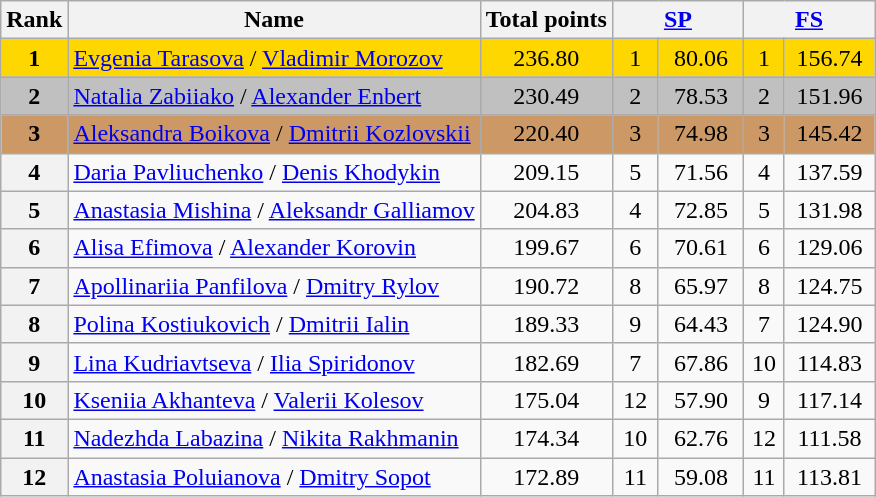<table class="wikitable sortable">
<tr>
<th>Rank</th>
<th>Name</th>
<th>Total points</th>
<th colspan="2" width="80px"><a href='#'>SP</a></th>
<th colspan="2" width="80px"><a href='#'>FS</a></th>
</tr>
<tr bgcolor="gold">
<td align="center"><strong>1</strong></td>
<td><a href='#'>Evgenia Tarasova</a> / <a href='#'>Vladimir Morozov</a></td>
<td align="center">236.80</td>
<td align="center">1</td>
<td align="center">80.06</td>
<td align="center">1</td>
<td align="center">156.74</td>
</tr>
<tr bgcolor="silver">
<td align="center"><strong>2</strong></td>
<td><a href='#'>Natalia Zabiiako</a> / <a href='#'>Alexander Enbert</a></td>
<td align="center">230.49</td>
<td align="center">2</td>
<td align="center">78.53</td>
<td align="center">2</td>
<td align="center">151.96</td>
</tr>
<tr bgcolor="cc9966">
<td align="center"><strong>3</strong></td>
<td><a href='#'>Aleksandra Boikova</a> / <a href='#'>Dmitrii Kozlovskii</a></td>
<td align="center">220.40</td>
<td align="center">3</td>
<td align="center">74.98</td>
<td align="center">3</td>
<td align="center">145.42</td>
</tr>
<tr>
<th>4</th>
<td><a href='#'>Daria Pavliuchenko</a> / <a href='#'>Denis Khodykin</a></td>
<td align="center">209.15</td>
<td align="center">5</td>
<td align="center">71.56</td>
<td align="center">4</td>
<td align="center">137.59</td>
</tr>
<tr>
<th>5</th>
<td><a href='#'>Anastasia Mishina</a> / <a href='#'>Aleksandr Galliamov</a></td>
<td align="center">204.83</td>
<td align="center">4</td>
<td align="center">72.85</td>
<td align="center">5</td>
<td align="center">131.98</td>
</tr>
<tr>
<th>6</th>
<td><a href='#'>Alisa Efimova</a> / <a href='#'>Alexander Korovin</a></td>
<td align="center">199.67</td>
<td align="center">6</td>
<td align="center">70.61</td>
<td align="center">6</td>
<td align="center">129.06</td>
</tr>
<tr>
<th>7</th>
<td><a href='#'>Apollinariia Panfilova</a> / <a href='#'>Dmitry Rylov</a></td>
<td align="center">190.72</td>
<td align="center">8</td>
<td align="center">65.97</td>
<td align="center">8</td>
<td align="center">124.75</td>
</tr>
<tr>
<th>8</th>
<td><a href='#'>Polina Kostiukovich</a> / <a href='#'>Dmitrii Ialin</a></td>
<td align="center">189.33</td>
<td align="center">9</td>
<td align="center">64.43</td>
<td align="center">7</td>
<td align="center">124.90</td>
</tr>
<tr>
<th>9</th>
<td><a href='#'>Lina Kudriavtseva</a> / <a href='#'>Ilia Spiridonov</a></td>
<td align="center">182.69</td>
<td align="center">7</td>
<td align="center">67.86</td>
<td align="center">10</td>
<td align="center">114.83</td>
</tr>
<tr>
<th>10</th>
<td><a href='#'>Kseniia Akhanteva</a> / <a href='#'>Valerii Kolesov</a></td>
<td align="center">175.04</td>
<td align="center">12</td>
<td align="center">57.90</td>
<td align="center">9</td>
<td align="center">117.14</td>
</tr>
<tr>
<th>11</th>
<td><a href='#'>Nadezhda Labazina</a> / <a href='#'>Nikita Rakhmanin</a></td>
<td align="center">174.34</td>
<td align="center">10</td>
<td align="center">62.76</td>
<td align="center">12</td>
<td align="center">111.58</td>
</tr>
<tr>
<th>12</th>
<td><a href='#'>Anastasia Poluianova</a> / <a href='#'>Dmitry Sopot</a></td>
<td align="center">172.89</td>
<td align="center">11</td>
<td align="center">59.08</td>
<td align="center">11</td>
<td align="center">113.81</td>
</tr>
</table>
